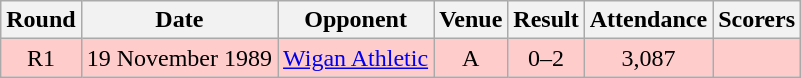<table class="wikitable" style="font-size:100%; text-align:center">
<tr>
<th>Round</th>
<th>Date</th>
<th>Opponent</th>
<th>Venue</th>
<th>Result</th>
<th>Attendance</th>
<th>Scorers</th>
</tr>
<tr style="background-color: #FFCCCC;">
<td>R1</td>
<td>19 November 1989</td>
<td><a href='#'>Wigan Athletic</a></td>
<td>A</td>
<td>0–2</td>
<td>3,087</td>
<td></td>
</tr>
</table>
